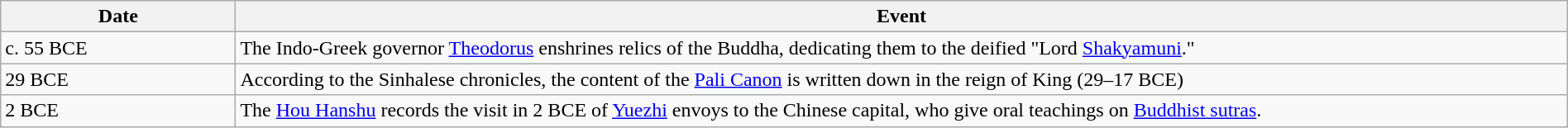<table class="wikitable" width="100%">
<tr>
<th style="width:15%">Date</th>
<th>Event</th>
</tr>
<tr>
<td>c. 55 BCE</td>
<td>The Indo-Greek governor <a href='#'>Theodorus</a> enshrines relics of the Buddha, dedicating them to the deified "Lord <a href='#'>Shakyamuni</a>."</td>
</tr>
<tr>
<td>29 BCE</td>
<td>According to the Sinhalese chronicles, the content of the <a href='#'>Pali Canon</a> is written down in the reign of King  (29–17 BCE)</td>
</tr>
<tr>
<td>2 BCE</td>
<td>The <a href='#'>Hou Hanshu</a> records the visit in 2 BCE of <a href='#'>Yuezhi</a> envoys to the Chinese capital, who give oral teachings on <a href='#'>Buddhist sutras</a>.</td>
</tr>
</table>
